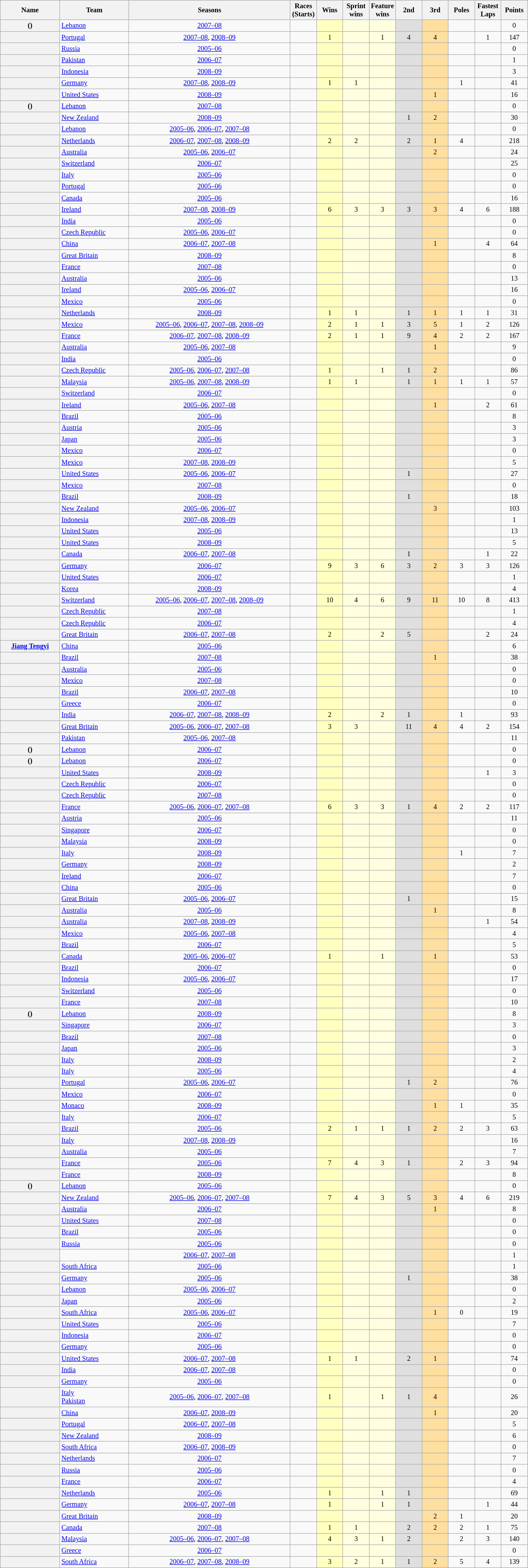<table class="sortable wikitable plainrowheaders" style="text-align:center;font-size: 85%">
<tr>
<th scope=col>Name</th>
<th scope=col>Team</th>
<th scope=col>Seasons</th>
<th scope=col width="5%">Races<br>(Starts)</th>
<th scope=col width="5%">Wins</th>
<th scope=col width="5%">Sprint<br>wins</th>
<th scope=col width="5%">Feature<br>wins</th>
<th scope=col width="5%">2nd</th>
<th scope=col width="5%">3rd</th>
<th scope=col width="5%">Poles</th>
<th scope=col width="5%">Fastest<br>Laps</th>
<th scope=col width="5%">Points</th>
</tr>
<tr>
<th scope=row> ()</th>
<td align=left> <a href='#'>Lebanon</a></td>
<td><a href='#'>2007–08</a></td>
<td></td>
<td style="background:#FFFFBF;"></td>
<td style="background:#FFFFDF;"></td>
<td style="background:#FFFFDF;"></td>
<td style="background:#DFDFDF;"></td>
<td style="background:#FFDF9F;"></td>
<td></td>
<td></td>
<td>0</td>
</tr>
<tr>
<th scope=row></th>
<td align=left> <a href='#'>Portugal</a></td>
<td><a href='#'>2007–08</a>, <a href='#'>2008–09</a></td>
<td></td>
<td style="background:#FFFFBF;">1</td>
<td style="background:#FFFFDF;"></td>
<td style="background:#FFFFDF;">1</td>
<td style="background:#DFDFDF;">4</td>
<td style="background:#FFDF9F;">4</td>
<td></td>
<td>1</td>
<td>147</td>
</tr>
<tr>
<th scope=row></th>
<td align=left> <a href='#'>Russia</a></td>
<td><a href='#'>2005–06</a></td>
<td></td>
<td style="background:#FFFFBF;"></td>
<td style="background:#FFFFDF;"></td>
<td style="background:#FFFFDF;"></td>
<td style="background:#DFDFDF;"></td>
<td style="background:#FFDF9F;"></td>
<td></td>
<td></td>
<td>0</td>
</tr>
<tr>
<th scope=row></th>
<td align=left> <a href='#'>Pakistan</a></td>
<td><a href='#'>2006–07</a></td>
<td></td>
<td style="background:#FFFFBF;"></td>
<td style="background:#FFFFDF;"></td>
<td style="background:#FFFFDF;"></td>
<td style="background:#DFDFDF;"></td>
<td style="background:#FFDF9F;"></td>
<td></td>
<td></td>
<td>1</td>
</tr>
<tr>
<th scope=row></th>
<td align=left> <a href='#'>Indonesia</a></td>
<td><a href='#'>2008–09</a></td>
<td></td>
<td style="background:#FFFFBF;"></td>
<td style="background:#FFFFDF;"></td>
<td style="background:#FFFFDF;"></td>
<td style="background:#DFDFDF;"></td>
<td style="background:#FFDF9F;"></td>
<td></td>
<td></td>
<td>3</td>
</tr>
<tr>
<th scope=row></th>
<td align=left> <a href='#'>Germany</a></td>
<td><a href='#'>2007–08</a>, <a href='#'>2008–09</a></td>
<td></td>
<td style="background:#FFFFBF;">1</td>
<td style="background:#FFFFDF;">1</td>
<td style="background:#FFFFDF;"></td>
<td style="background:#DFDFDF;"></td>
<td style="background:#FFDF9F;"></td>
<td>1</td>
<td></td>
<td>41</td>
</tr>
<tr>
<th scope=row></th>
<td align=left> <a href='#'>United States</a></td>
<td><a href='#'>2008–09</a></td>
<td></td>
<td style="background:#FFFFBF;"></td>
<td style="background:#FFFFDF;"></td>
<td style="background:#FFFFDF;"></td>
<td style="background:#DFDFDF;"></td>
<td style="background:#FFDF9F;">1</td>
<td></td>
<td></td>
<td>16</td>
</tr>
<tr>
<th scope=row> ()</th>
<td align=left> <a href='#'>Lebanon</a></td>
<td><a href='#'>2007–08</a></td>
<td></td>
<td style="background:#FFFFBF;"></td>
<td style="background:#FFFFDF;"></td>
<td style="background:#FFFFDF;"></td>
<td style="background:#DFDFDF;"></td>
<td style="background:#FFDF9F;"></td>
<td></td>
<td></td>
<td>0</td>
</tr>
<tr>
<th scope=row></th>
<td align=left> <a href='#'>New Zealand</a></td>
<td><a href='#'>2008–09</a></td>
<td></td>
<td style="background:#FFFFBF;"></td>
<td style="background:#FFFFDF;"></td>
<td style="background:#FFFFDF;"></td>
<td style="background:#DFDFDF;">1</td>
<td style="background:#FFDF9F;">2</td>
<td></td>
<td></td>
<td>30</td>
</tr>
<tr>
<th scope=row></th>
<td align=left> <a href='#'>Lebanon</a></td>
<td><a href='#'>2005–06</a>, <a href='#'>2006–07</a>, <a href='#'>2007–08</a></td>
<td></td>
<td style="background:#FFFFBF;"></td>
<td style="background:#FFFFDF;"></td>
<td style="background:#FFFFDF;"></td>
<td style="background:#DFDFDF;"></td>
<td style="background:#FFDF9F;"></td>
<td></td>
<td></td>
<td>0</td>
</tr>
<tr>
<th scope=row></th>
<td align=left> <a href='#'>Netherlands</a></td>
<td><a href='#'>2006–07</a>, <a href='#'>2007–08</a>, <a href='#'>2008–09</a></td>
<td></td>
<td style="background:#FFFFBF;">2</td>
<td style="background:#FFFFDF;">2</td>
<td style="background:#FFFFDF;"></td>
<td style="background:#DFDFDF;">2</td>
<td style="background:#FFDF9F;">1</td>
<td>4</td>
<td></td>
<td>218</td>
</tr>
<tr>
<th scope=row></th>
<td align=left> <a href='#'>Australia</a></td>
<td><a href='#'>2005–06</a>, <a href='#'>2006–07</a></td>
<td></td>
<td style="background:#FFFFBF;"></td>
<td style="background:#FFFFDF;"></td>
<td style="background:#FFFFDF;"></td>
<td style="background:#DFDFDF;"></td>
<td style="background:#FFDF9F;">2</td>
<td></td>
<td></td>
<td>24</td>
</tr>
<tr>
<th scope=row></th>
<td align=left> <a href='#'>Switzerland</a></td>
<td><a href='#'>2006–07</a></td>
<td></td>
<td style="background:#FFFFBF;"></td>
<td style="background:#FFFFDF;"></td>
<td style="background:#FFFFDF;"></td>
<td style="background:#DFDFDF;"></td>
<td style="background:#FFDF9F;"></td>
<td></td>
<td></td>
<td>25</td>
</tr>
<tr>
<th scope=row></th>
<td align=left> <a href='#'>Italy</a></td>
<td><a href='#'>2005–06</a></td>
<td></td>
<td style="background:#FFFFBF;"></td>
<td style="background:#FFFFDF;"></td>
<td style="background:#FFFFDF;"></td>
<td style="background:#DFDFDF;"></td>
<td style="background:#FFDF9F;"></td>
<td></td>
<td></td>
<td>0</td>
</tr>
<tr>
<th scope=row></th>
<td align=left> <a href='#'>Portugal</a></td>
<td><a href='#'>2005–06</a></td>
<td></td>
<td style="background:#FFFFBF;"></td>
<td style="background:#FFFFDF;"></td>
<td style="background:#FFFFDF;"></td>
<td style="background:#DFDFDF;"></td>
<td style="background:#FFDF9F;"></td>
<td></td>
<td></td>
<td>0</td>
</tr>
<tr>
<th scope=row></th>
<td align=left> <a href='#'>Canada</a></td>
<td><a href='#'>2005–06</a></td>
<td></td>
<td style="background:#FFFFBF;"></td>
<td style="background:#FFFFDF;"></td>
<td style="background:#FFFFDF;"></td>
<td style="background:#DFDFDF;"></td>
<td style="background:#FFDF9F;"></td>
<td></td>
<td></td>
<td>16</td>
</tr>
<tr>
<th scope=row></th>
<td align=left> <a href='#'>Ireland</a></td>
<td><a href='#'>2007–08</a>, <a href='#'>2008–09</a></td>
<td></td>
<td style="background:#FFFFBF;">6</td>
<td style="background:#FFFFDF;">3</td>
<td style="background:#FFFFDF;">3</td>
<td style="background:#DFDFDF;">3</td>
<td style="background:#FFDF9F;">3</td>
<td>4</td>
<td>6</td>
<td>188</td>
</tr>
<tr>
<th scope=row></th>
<td align=left> <a href='#'>India</a></td>
<td><a href='#'>2005–06</a></td>
<td></td>
<td style="background:#FFFFBF;"></td>
<td style="background:#FFFFDF;"></td>
<td style="background:#FFFFDF;"></td>
<td style="background:#DFDFDF;"></td>
<td style="background:#FFDF9F;"></td>
<td></td>
<td></td>
<td>0</td>
</tr>
<tr>
<th scope=row></th>
<td align=left> <a href='#'>Czech Republic</a></td>
<td><a href='#'>2005–06</a>, <a href='#'>2006–07</a></td>
<td></td>
<td style="background:#FFFFBF;"></td>
<td style="background:#FFFFDF;"></td>
<td style="background:#FFFFDF;"></td>
<td style="background:#DFDFDF;"></td>
<td style="background:#FFDF9F;"></td>
<td></td>
<td></td>
<td>0</td>
</tr>
<tr>
<th scope=row></th>
<td align=left> <a href='#'>China</a></td>
<td><a href='#'>2006–07</a>, <a href='#'>2007–08</a></td>
<td></td>
<td style="background:#FFFFBF;"></td>
<td style="background:#FFFFDF;"></td>
<td style="background:#FFFFDF;"></td>
<td style="background:#DFDFDF;"></td>
<td style="background:#FFDF9F;">1</td>
<td></td>
<td>4</td>
<td>64</td>
</tr>
<tr>
<th scope=row></th>
<td align=left> <a href='#'>Great Britain</a></td>
<td><a href='#'>2008–09</a></td>
<td></td>
<td style="background:#FFFFBF;"></td>
<td style="background:#FFFFDF;"></td>
<td style="background:#FFFFDF;"></td>
<td style="background:#DFDFDF;"></td>
<td style="background:#FFDF9F;"></td>
<td></td>
<td></td>
<td>8</td>
</tr>
<tr>
<th scope=row></th>
<td align=left> <a href='#'>France</a></td>
<td><a href='#'>2007–08</a></td>
<td></td>
<td style="background:#FFFFBF;"></td>
<td style="background:#FFFFDF;"></td>
<td style="background:#FFFFDF;"></td>
<td style="background:#DFDFDF;"></td>
<td style="background:#FFDF9F;"></td>
<td></td>
<td></td>
<td>0</td>
</tr>
<tr>
<th scope=row></th>
<td align=left> <a href='#'>Australia</a></td>
<td><a href='#'>2005–06</a></td>
<td></td>
<td style="background:#FFFFBF;"></td>
<td style="background:#FFFFDF;"></td>
<td style="background:#FFFFDF;"></td>
<td style="background:#DFDFDF;"></td>
<td style="background:#FFDF9F;"></td>
<td></td>
<td></td>
<td>13</td>
</tr>
<tr>
<th scope=row></th>
<td align=left> <a href='#'>Ireland</a></td>
<td><a href='#'>2005–06</a>, <a href='#'>2006–07</a></td>
<td></td>
<td style="background:#FFFFBF;"></td>
<td style="background:#FFFFDF;"></td>
<td style="background:#FFFFDF;"></td>
<td style="background:#DFDFDF;"></td>
<td style="background:#FFDF9F;"></td>
<td></td>
<td></td>
<td>16</td>
</tr>
<tr>
<th scope=row></th>
<td align=left> <a href='#'>Mexico</a></td>
<td><a href='#'>2005–06</a></td>
<td></td>
<td style="background:#FFFFBF;"></td>
<td style="background:#FFFFDF;"></td>
<td style="background:#FFFFDF;"></td>
<td style="background:#DFDFDF;"></td>
<td style="background:#FFDF9F;"></td>
<td></td>
<td></td>
<td>0</td>
</tr>
<tr>
<th scope=row></th>
<td align=left> <a href='#'>Netherlands</a></td>
<td><a href='#'>2008–09</a></td>
<td></td>
<td style="background:#FFFFBF;">1</td>
<td style="background:#FFFFDF;">1</td>
<td style="background:#FFFFDF;"></td>
<td style="background:#DFDFDF;">1</td>
<td style="background:#FFDF9F;">1</td>
<td>1</td>
<td>1</td>
<td>31</td>
</tr>
<tr>
<th scope=row></th>
<td align=left> <a href='#'>Mexico</a></td>
<td><a href='#'>2005–06</a>, <a href='#'>2006–07</a>, <a href='#'>2007–08</a>, <a href='#'>2008–09</a></td>
<td></td>
<td style="background:#FFFFBF;">2</td>
<td style="background:#FFFFDF;">1</td>
<td style="background:#FFFFDF;">1</td>
<td style="background:#DFDFDF;">3</td>
<td style="background:#FFDF9F;">5</td>
<td>1</td>
<td>2</td>
<td>126</td>
</tr>
<tr>
<th scope=row></th>
<td align=left> <a href='#'>France</a></td>
<td><a href='#'>2006–07</a>, <a href='#'>2007–08</a>, <a href='#'>2008–09</a></td>
<td></td>
<td style="background:#FFFFBF;">2</td>
<td style="background:#FFFFDF;">1</td>
<td style="background:#FFFFDF;">1</td>
<td style="background:#DFDFDF;">9</td>
<td style="background:#FFDF9F;">4</td>
<td>2</td>
<td>2</td>
<td>167</td>
</tr>
<tr>
<th scope=row></th>
<td align=left> <a href='#'>Australia</a></td>
<td><a href='#'>2005–06</a>, <a href='#'>2007–08</a></td>
<td></td>
<td style="background:#FFFFBF;"></td>
<td style="background:#FFFFDF;"></td>
<td style="background:#FFFFDF;"></td>
<td style="background:#DFDFDF;"></td>
<td style="background:#FFDF9F;">1</td>
<td></td>
<td></td>
<td>9</td>
</tr>
<tr>
<th scope=row></th>
<td align=left> <a href='#'>India</a></td>
<td><a href='#'>2005–06</a></td>
<td></td>
<td style="background:#FFFFBF;"></td>
<td style="background:#FFFFDF;"></td>
<td style="background:#FFFFDF;"></td>
<td style="background:#DFDFDF;"></td>
<td style="background:#FFDF9F;"></td>
<td></td>
<td></td>
<td>0</td>
</tr>
<tr>
<th scope=row></th>
<td align=left> <a href='#'>Czech Republic</a></td>
<td><a href='#'>2005–06</a>, <a href='#'>2006–07</a>, <a href='#'>2007–08</a></td>
<td></td>
<td style="background:#FFFFBF;">1</td>
<td style="background:#FFFFDF;"></td>
<td style="background:#FFFFDF;">1</td>
<td style="background:#DFDFDF;">1</td>
<td style="background:#FFDF9F;">2</td>
<td></td>
<td></td>
<td>86</td>
</tr>
<tr>
<th scope=row></th>
<td align=left> <a href='#'>Malaysia</a></td>
<td><a href='#'>2005–06</a>, <a href='#'>2007–08</a>, <a href='#'>2008–09</a></td>
<td></td>
<td style="background:#FFFFBF;">1</td>
<td style="background:#FFFFDF;">1</td>
<td style="background:#FFFFDF;"></td>
<td style="background:#DFDFDF;">1</td>
<td style="background:#FFDF9F;">1</td>
<td>1</td>
<td>1</td>
<td>57</td>
</tr>
<tr>
<th scope=row></th>
<td align=left> <a href='#'>Switzerland</a></td>
<td><a href='#'>2006–07</a></td>
<td></td>
<td style="background:#FFFFBF;"></td>
<td style="background:#FFFFDF;"></td>
<td style="background:#FFFFDF;"></td>
<td style="background:#DFDFDF;"></td>
<td style="background:#FFDF9F;"></td>
<td></td>
<td></td>
<td>0</td>
</tr>
<tr>
<th scope=row></th>
<td align=left> <a href='#'>Ireland</a></td>
<td><a href='#'>2005–06</a>, <a href='#'>2007–08</a></td>
<td></td>
<td style="background:#FFFFBF;"></td>
<td style="background:#FFFFDF;"></td>
<td style="background:#FFFFDF;"></td>
<td style="background:#DFDFDF;"></td>
<td style="background:#FFDF9F;">1</td>
<td></td>
<td>2</td>
<td>61</td>
</tr>
<tr>
<th scope=row></th>
<td align=left> <a href='#'>Brazil</a></td>
<td><a href='#'>2005–06</a></td>
<td></td>
<td style="background:#FFFFBF;"></td>
<td style="background:#FFFFDF;"></td>
<td style="background:#FFFFDF;"></td>
<td style="background:#DFDFDF;"></td>
<td style="background:#FFDF9F;"></td>
<td></td>
<td></td>
<td>8</td>
</tr>
<tr>
<th scope=row></th>
<td align=left> <a href='#'>Austria</a></td>
<td><a href='#'>2005–06</a></td>
<td></td>
<td style="background:#FFFFBF;"></td>
<td style="background:#FFFFDF;"></td>
<td style="background:#FFFFDF;"></td>
<td style="background:#DFDFDF;"></td>
<td style="background:#FFDF9F;"></td>
<td></td>
<td></td>
<td>3</td>
</tr>
<tr>
<th scope=row></th>
<td align=left> <a href='#'>Japan</a></td>
<td><a href='#'>2005–06</a></td>
<td></td>
<td style="background:#FFFFBF;"></td>
<td style="background:#FFFFDF;"></td>
<td style="background:#FFFFDF;"></td>
<td style="background:#DFDFDF;"></td>
<td style="background:#FFDF9F;"></td>
<td></td>
<td></td>
<td>3</td>
</tr>
<tr>
<th scope=row></th>
<td align=left> <a href='#'>Mexico</a></td>
<td><a href='#'>2006–07</a></td>
<td></td>
<td style="background:#FFFFBF;"></td>
<td style="background:#FFFFDF;"></td>
<td style="background:#FFFFDF;"></td>
<td style="background:#DFDFDF;"></td>
<td style="background:#FFDF9F;"></td>
<td></td>
<td></td>
<td>0</td>
</tr>
<tr>
<th scope=row></th>
<td align=left> <a href='#'>Mexico</a></td>
<td><a href='#'>2007–08</a>, <a href='#'>2008–09</a></td>
<td></td>
<td style="background:#FFFFBF;"></td>
<td style="background:#FFFFDF;"></td>
<td style="background:#FFFFDF;"></td>
<td style="background:#DFDFDF;"></td>
<td style="background:#FFDF9F;"></td>
<td></td>
<td></td>
<td>5</td>
</tr>
<tr>
<th scope=row></th>
<td align=left> <a href='#'>United States</a></td>
<td><a href='#'>2005–06</a>, <a href='#'>2006–07</a></td>
<td></td>
<td style="background:#FFFFBF;"></td>
<td style="background:#FFFFDF;"></td>
<td style="background:#FFFFDF;"></td>
<td style="background:#DFDFDF;">1</td>
<td style="background:#FFDF9F;"></td>
<td></td>
<td></td>
<td>27</td>
</tr>
<tr>
<th scope=row></th>
<td align=left> <a href='#'>Mexico</a></td>
<td><a href='#'>2007–08</a></td>
<td></td>
<td style="background:#FFFFBF;"></td>
<td style="background:#FFFFDF;"></td>
<td style="background:#FFFFDF;"></td>
<td style="background:#DFDFDF;"></td>
<td style="background:#FFDF9F;"></td>
<td></td>
<td></td>
<td>0</td>
</tr>
<tr>
<th scope=row></th>
<td align=left> <a href='#'>Brazil</a></td>
<td><a href='#'>2008–09</a></td>
<td></td>
<td style="background:#FFFFBF;"></td>
<td style="background:#FFFFDF;"></td>
<td style="background:#FFFFDF;"></td>
<td style="background:#DFDFDF;">1</td>
<td style="background:#FFDF9F;"></td>
<td></td>
<td></td>
<td>18</td>
</tr>
<tr>
<th scope=row></th>
<td align=left> <a href='#'>New Zealand</a></td>
<td><a href='#'>2005–06</a>, <a href='#'>2006–07</a></td>
<td></td>
<td style="background:#FFFFBF;"></td>
<td style="background:#FFFFDF;"></td>
<td style="background:#FFFFDF;"></td>
<td style="background:#DFDFDF;"></td>
<td style="background:#FFDF9F;">3</td>
<td></td>
<td></td>
<td>103</td>
</tr>
<tr>
<th scope=row></th>
<td align=left> <a href='#'>Indonesia</a></td>
<td><a href='#'>2007–08</a>, <a href='#'>2008–09</a></td>
<td></td>
<td style="background:#FFFFBF;"></td>
<td style="background:#FFFFDF;"></td>
<td style="background:#FFFFDF;"></td>
<td style="background:#DFDFDF;"></td>
<td style="background:#FFDF9F;"></td>
<td></td>
<td></td>
<td>1</td>
</tr>
<tr>
<th scope=row></th>
<td align=left> <a href='#'>United States</a></td>
<td><a href='#'>2005–06</a></td>
<td></td>
<td style="background:#FFFFBF;"></td>
<td style="background:#FFFFDF;"></td>
<td style="background:#FFFFDF;"></td>
<td style="background:#DFDFDF;"></td>
<td style="background:#FFDF9F;"></td>
<td></td>
<td></td>
<td>13</td>
</tr>
<tr>
<th scope=row></th>
<td align=left> <a href='#'>United States</a></td>
<td><a href='#'>2008–09</a></td>
<td></td>
<td style="background:#FFFFBF;"></td>
<td style="background:#FFFFDF;"></td>
<td style="background:#FFFFDF;"></td>
<td style="background:#DFDFDF;"></td>
<td style="background:#FFDF9F;"></td>
<td></td>
<td></td>
<td>5</td>
</tr>
<tr>
<th scope=row></th>
<td align=left> <a href='#'>Canada</a></td>
<td><a href='#'>2006–07</a>, <a href='#'>2007–08</a></td>
<td></td>
<td style="background:#FFFFBF;"></td>
<td style="background:#FFFFDF;"></td>
<td style="background:#FFFFDF;"></td>
<td style="background:#DFDFDF;">1</td>
<td style="background:#FFDF9F;"></td>
<td></td>
<td>1</td>
<td>22</td>
</tr>
<tr>
<th scope=row></th>
<td align=left> <a href='#'>Germany</a></td>
<td><a href='#'>2006–07</a></td>
<td></td>
<td style="background:#FFFFBF;">9</td>
<td style="background:#FFFFDF;">3</td>
<td style="background:#FFFFDF;">6</td>
<td style="background:#DFDFDF;">3</td>
<td style="background:#FFDF9F;">2</td>
<td>3</td>
<td>3</td>
<td>126</td>
</tr>
<tr>
<th scope=row></th>
<td align=left> <a href='#'>United States</a></td>
<td><a href='#'>2006–07</a></td>
<td></td>
<td style="background:#FFFFBF;"></td>
<td style="background:#FFFFDF;"></td>
<td style="background:#FFFFDF;"></td>
<td style="background:#DFDFDF;"></td>
<td style="background:#FFDF9F;"></td>
<td></td>
<td></td>
<td>1</td>
</tr>
<tr>
<th scope=row></th>
<td align=left> <a href='#'>Korea</a></td>
<td><a href='#'>2008–09</a></td>
<td></td>
<td style="background:#FFFFBF;"></td>
<td style="background:#FFFFDF;"></td>
<td style="background:#FFFFDF;"></td>
<td style="background:#DFDFDF;"></td>
<td style="background:#FFDF9F;"></td>
<td></td>
<td></td>
<td>4</td>
</tr>
<tr>
<th scope=row></th>
<td align=left> <a href='#'>Switzerland</a></td>
<td><a href='#'>2005–06</a>, <a href='#'>2006–07</a>, <a href='#'>2007–08</a>, <a href='#'>2008–09</a></td>
<td></td>
<td style="background:#FFFFBF;">10</td>
<td style="background:#FFFFDF;">4</td>
<td style="background:#FFFFDF;">6</td>
<td style="background:#DFDFDF;">9</td>
<td style="background:#FFDF9F;">11</td>
<td>10</td>
<td>8</td>
<td>413</td>
</tr>
<tr>
<th scope=row></th>
<td align=left> <a href='#'>Czech Republic</a></td>
<td><a href='#'>2007–08</a></td>
<td></td>
<td style="background:#FFFFBF;"></td>
<td style="background:#FFFFDF;"></td>
<td style="background:#FFFFDF;"></td>
<td style="background:#DFDFDF;"></td>
<td style="background:#FFDF9F;"></td>
<td></td>
<td></td>
<td>1</td>
</tr>
<tr>
<th scope=row></th>
<td align=left> <a href='#'>Czech Republic</a></td>
<td><a href='#'>2006–07</a></td>
<td></td>
<td style="background:#FFFFBF;"></td>
<td style="background:#FFFFDF;"></td>
<td style="background:#FFFFDF;"></td>
<td style="background:#DFDFDF;"></td>
<td style="background:#FFDF9F;"></td>
<td></td>
<td></td>
<td>4</td>
</tr>
<tr>
<th scope=row></th>
<td align=left> <a href='#'>Great Britain</a></td>
<td><a href='#'>2006–07</a>, <a href='#'>2007–08</a></td>
<td></td>
<td style="background:#FFFFBF;">2</td>
<td style="background:#FFFFDF;"></td>
<td style="background:#FFFFDF;">2</td>
<td style="background:#DFDFDF;">5</td>
<td style="background:#FFDF9F;"></td>
<td></td>
<td>2</td>
<td>24</td>
</tr>
<tr>
<th scope=row><a href='#'>Jiang Tengyi</a></th>
<td align=left> <a href='#'>China</a></td>
<td><a href='#'>2005–06</a></td>
<td></td>
<td style="background:#FFFFBF;"></td>
<td style="background:#FFFFDF;"></td>
<td style="background:#FFFFDF;"></td>
<td style="background:#DFDFDF;"></td>
<td style="background:#FFDF9F;"></td>
<td></td>
<td></td>
<td>6</td>
</tr>
<tr>
<th scope=row></th>
<td align=left> <a href='#'>Brazil</a></td>
<td><a href='#'>2007–08</a></td>
<td></td>
<td style="background:#FFFFBF;"></td>
<td style="background:#FFFFDF;"></td>
<td style="background:#FFFFDF;"></td>
<td style="background:#DFDFDF;"></td>
<td style="background:#FFDF9F;">1</td>
<td></td>
<td></td>
<td>38</td>
</tr>
<tr>
<th scope=row></th>
<td align=left> <a href='#'>Australia</a></td>
<td><a href='#'>2005–06</a></td>
<td></td>
<td style="background:#FFFFBF;"></td>
<td style="background:#FFFFDF;"></td>
<td style="background:#FFFFDF;"></td>
<td style="background:#DFDFDF;"></td>
<td style="background:#FFDF9F;"></td>
<td></td>
<td></td>
<td>0</td>
</tr>
<tr>
<th scope=row></th>
<td align=left> <a href='#'>Mexico</a></td>
<td><a href='#'>2007–08</a></td>
<td></td>
<td style="background:#FFFFBF;"></td>
<td style="background:#FFFFDF;"></td>
<td style="background:#FFFFDF;"></td>
<td style="background:#DFDFDF;"></td>
<td style="background:#FFDF9F;"></td>
<td></td>
<td></td>
<td>0</td>
</tr>
<tr>
<th scope=row></th>
<td align=left> <a href='#'>Brazil</a></td>
<td><a href='#'>2006–07</a>, <a href='#'>2007–08</a></td>
<td></td>
<td style="background:#FFFFBF;"></td>
<td style="background:#FFFFDF;"></td>
<td style="background:#FFFFDF;"></td>
<td style="background:#DFDFDF;"></td>
<td style="background:#FFDF9F;"></td>
<td></td>
<td></td>
<td>10</td>
</tr>
<tr>
<th scope=row></th>
<td align=left> <a href='#'>Greece</a></td>
<td><a href='#'>2006–07</a></td>
<td></td>
<td style="background:#FFFFBF;"></td>
<td style="background:#FFFFDF;"></td>
<td style="background:#FFFFDF;"></td>
<td style="background:#DFDFDF;"></td>
<td style="background:#FFDF9F;"></td>
<td></td>
<td></td>
<td>0</td>
</tr>
<tr>
<th scope=row></th>
<td align=left> <a href='#'>India</a></td>
<td><a href='#'>2006–07</a>, <a href='#'>2007–08</a>, <a href='#'>2008–09</a></td>
<td></td>
<td style="background:#FFFFBF;">2</td>
<td style="background:#FFFFDF;"></td>
<td style="background:#FFFFDF;">2</td>
<td style="background:#DFDFDF;">1</td>
<td style="background:#FFDF9F;"></td>
<td>1</td>
<td></td>
<td>93</td>
</tr>
<tr>
<th scope=row></th>
<td align=left> <a href='#'>Great Britain</a></td>
<td><a href='#'>2005–06</a>, <a href='#'>2006–07</a>, <a href='#'>2007–08</a></td>
<td></td>
<td style="background:#FFFFBF;">3</td>
<td style="background:#FFFFDF;">3</td>
<td style="background:#FFFFDF;"></td>
<td style="background:#DFDFDF;">11</td>
<td style="background:#FFDF9F;">4</td>
<td>4</td>
<td>2</td>
<td>154</td>
</tr>
<tr>
<th scope=row></th>
<td align=left> <a href='#'>Pakistan</a></td>
<td><a href='#'>2005–06</a>, <a href='#'>2007–08</a></td>
<td></td>
<td style="background:#FFFFBF;"></td>
<td style="background:#FFFFDF;"></td>
<td style="background:#FFFFDF;"></td>
<td style="background:#DFDFDF;"></td>
<td style="background:#FFDF9F;"></td>
<td></td>
<td></td>
<td>11</td>
</tr>
<tr>
<th scope=row> ()</th>
<td align=left> <a href='#'>Lebanon</a></td>
<td><a href='#'>2006–07</a></td>
<td></td>
<td style="background:#FFFFBF;"></td>
<td style="background:#FFFFDF;"></td>
<td style="background:#FFFFDF;"></td>
<td style="background:#DFDFDF;"></td>
<td style="background:#FFDF9F;"></td>
<td></td>
<td></td>
<td>0</td>
</tr>
<tr>
<th scope=row> ()</th>
<td align=left> <a href='#'>Lebanon</a></td>
<td><a href='#'>2006–07</a></td>
<td></td>
<td style="background:#FFFFBF;"></td>
<td style="background:#FFFFDF;"></td>
<td style="background:#FFFFDF;"></td>
<td style="background:#DFDFDF;"></td>
<td style="background:#FFDF9F;"></td>
<td></td>
<td></td>
<td>0</td>
</tr>
<tr>
<th scope=row></th>
<td align=left> <a href='#'>United States</a></td>
<td><a href='#'>2008–09</a></td>
<td></td>
<td style="background:#FFFFBF;"></td>
<td style="background:#FFFFDF;"></td>
<td style="background:#FFFFDF;"></td>
<td style="background:#DFDFDF;"></td>
<td style="background:#FFDF9F;"></td>
<td></td>
<td>1</td>
<td>3</td>
</tr>
<tr>
<th scope=row></th>
<td align=left> <a href='#'>Czech Republic</a></td>
<td><a href='#'>2006–07</a></td>
<td></td>
<td style="background:#FFFFBF;"></td>
<td style="background:#FFFFDF;"></td>
<td style="background:#FFFFDF;"></td>
<td style="background:#DFDFDF;"></td>
<td style="background:#FFDF9F;"></td>
<td></td>
<td></td>
<td>0</td>
</tr>
<tr>
<th scope=row></th>
<td align=left> <a href='#'>Czech Republic</a></td>
<td><a href='#'>2007–08</a></td>
<td></td>
<td style="background:#FFFFBF;"></td>
<td style="background:#FFFFDF;"></td>
<td style="background:#FFFFDF;"></td>
<td style="background:#DFDFDF;"></td>
<td style="background:#FFDF9F;"></td>
<td></td>
<td></td>
<td>0</td>
</tr>
<tr>
<th scope=row></th>
<td align=left> <a href='#'>France</a></td>
<td><a href='#'>2005–06</a>, <a href='#'>2006–07</a>, <a href='#'>2007–08</a></td>
<td></td>
<td style="background:#FFFFBF;">6</td>
<td style="background:#FFFFDF;">3</td>
<td style="background:#FFFFDF;">3</td>
<td style="background:#DFDFDF;">1</td>
<td style="background:#FFDF9F;">4</td>
<td>2</td>
<td>2</td>
<td>117</td>
</tr>
<tr>
<th scope=row></th>
<td align=left> <a href='#'>Austria</a></td>
<td><a href='#'>2005–06</a></td>
<td></td>
<td style="background:#FFFFBF;"></td>
<td style="background:#FFFFDF;"></td>
<td style="background:#FFFFDF;"></td>
<td style="background:#DFDFDF;"></td>
<td style="background:#FFDF9F;"></td>
<td></td>
<td></td>
<td>11</td>
</tr>
<tr>
<th scope=row></th>
<td align=left> <a href='#'>Singapore</a></td>
<td><a href='#'>2006–07</a></td>
<td></td>
<td style="background:#FFFFBF;"></td>
<td style="background:#FFFFDF;"></td>
<td style="background:#FFFFDF;"></td>
<td style="background:#DFDFDF;"></td>
<td style="background:#FFDF9F;"></td>
<td></td>
<td></td>
<td>0</td>
</tr>
<tr>
<th scope=row></th>
<td align=left> <a href='#'>Malaysia</a></td>
<td><a href='#'>2008–09</a></td>
<td></td>
<td style="background:#FFFFBF;"></td>
<td style="background:#FFFFDF;"></td>
<td style="background:#FFFFDF;"></td>
<td style="background:#DFDFDF;"></td>
<td style="background:#FFDF9F;"></td>
<td></td>
<td></td>
<td>0</td>
</tr>
<tr>
<th scope=row></th>
<td align=left> <a href='#'>Italy</a></td>
<td><a href='#'>2008–09</a></td>
<td></td>
<td style="background:#FFFFBF;"></td>
<td style="background:#FFFFDF;"></td>
<td style="background:#FFFFDF;"></td>
<td style="background:#DFDFDF;"></td>
<td style="background:#FFDF9F;"></td>
<td>1</td>
<td></td>
<td>7</td>
</tr>
<tr>
<th scope=row></th>
<td align=left> <a href='#'>Germany</a></td>
<td><a href='#'>2008–09</a></td>
<td></td>
<td style="background:#FFFFBF;"></td>
<td style="background:#FFFFDF;"></td>
<td style="background:#FFFFDF;"></td>
<td style="background:#DFDFDF;"></td>
<td style="background:#FFDF9F;"></td>
<td></td>
<td></td>
<td>2</td>
</tr>
<tr>
<th scope=row></th>
<td align=left> <a href='#'>Ireland</a></td>
<td><a href='#'>2006–07</a></td>
<td></td>
<td style="background:#FFFFBF;"></td>
<td style="background:#FFFFDF;"></td>
<td style="background:#FFFFDF;"></td>
<td style="background:#DFDFDF;"></td>
<td style="background:#FFDF9F;"></td>
<td></td>
<td></td>
<td>7</td>
</tr>
<tr>
<th scope=row></th>
<td align=left> <a href='#'>China</a></td>
<td><a href='#'>2005–06</a></td>
<td></td>
<td style="background:#FFFFBF;"></td>
<td style="background:#FFFFDF;"></td>
<td style="background:#FFFFDF;"></td>
<td style="background:#DFDFDF;"></td>
<td style="background:#FFDF9F;"></td>
<td></td>
<td></td>
<td>0</td>
</tr>
<tr>
<th scope=row></th>
<td align=left> <a href='#'>Great Britain</a></td>
<td><a href='#'>2005–06</a>, <a href='#'>2006–07</a></td>
<td></td>
<td style="background:#FFFFBF;"></td>
<td style="background:#FFFFDF;"></td>
<td style="background:#FFFFDF;"></td>
<td style="background:#DFDFDF;">1</td>
<td style="background:#FFDF9F;"></td>
<td></td>
<td></td>
<td>15</td>
</tr>
<tr>
<th scope=row></th>
<td align=left> <a href='#'>Australia</a></td>
<td><a href='#'>2005–06</a></td>
<td></td>
<td style="background:#FFFFBF;"></td>
<td style="background:#FFFFDF;"></td>
<td style="background:#FFFFDF;"></td>
<td style="background:#DFDFDF;"></td>
<td style="background:#FFDF9F;">1</td>
<td></td>
<td></td>
<td>8</td>
</tr>
<tr>
<th scope=row></th>
<td align=left> <a href='#'>Australia</a></td>
<td><a href='#'>2007–08</a>, <a href='#'>2008–09</a></td>
<td></td>
<td style="background:#FFFFBF;"></td>
<td style="background:#FFFFDF;"></td>
<td style="background:#FFFFDF;"></td>
<td style="background:#DFDFDF;"></td>
<td style="background:#FFDF9F;"></td>
<td></td>
<td>1</td>
<td>54</td>
</tr>
<tr>
<th scope=row></th>
<td align=left> <a href='#'>Mexico</a></td>
<td><a href='#'>2005–06</a>, <a href='#'>2007–08</a></td>
<td></td>
<td style="background:#FFFFBF;"></td>
<td style="background:#FFFFDF;"></td>
<td style="background:#FFFFDF;"></td>
<td style="background:#DFDFDF;"></td>
<td style="background:#FFDF9F;"></td>
<td></td>
<td></td>
<td>4</td>
</tr>
<tr>
<th scope=row></th>
<td align=left> <a href='#'>Brazil</a></td>
<td><a href='#'>2006–07</a></td>
<td></td>
<td style="background:#FFFFBF;"></td>
<td style="background:#FFFFDF;"></td>
<td style="background:#FFFFDF;"></td>
<td style="background:#DFDFDF;"></td>
<td style="background:#FFDF9F;"></td>
<td></td>
<td></td>
<td>5</td>
</tr>
<tr>
<th scope=row></th>
<td align=left> <a href='#'>Canada</a></td>
<td><a href='#'>2005–06</a>, <a href='#'>2006–07</a></td>
<td></td>
<td style="background:#FFFFBF;">1</td>
<td style="background:#FFFFDF;"></td>
<td style="background:#FFFFDF;">1</td>
<td style="background:#DFDFDF;"></td>
<td style="background:#FFDF9F;">1</td>
<td></td>
<td></td>
<td>53</td>
</tr>
<tr>
<th scope=row></th>
<td align=left> <a href='#'>Brazil</a></td>
<td><a href='#'>2006–07</a></td>
<td></td>
<td style="background:#FFFFBF;"></td>
<td style="background:#FFFFDF;"></td>
<td style="background:#FFFFDF;"></td>
<td style="background:#DFDFDF;"></td>
<td style="background:#FFDF9F;"></td>
<td></td>
<td></td>
<td>0</td>
</tr>
<tr>
<th scope=row></th>
<td align=left> <a href='#'>Indonesia</a></td>
<td><a href='#'>2005–06</a>, <a href='#'>2006–07</a></td>
<td></td>
<td style="background:#FFFFBF;"></td>
<td style="background:#FFFFDF;"></td>
<td style="background:#FFFFDF;"></td>
<td style="background:#DFDFDF;"></td>
<td style="background:#FFDF9F;"></td>
<td></td>
<td></td>
<td>17</td>
</tr>
<tr>
<th scope=row></th>
<td align=left> <a href='#'>Switzerland</a></td>
<td><a href='#'>2005–06</a></td>
<td></td>
<td style="background:#FFFFBF;"></td>
<td style="background:#FFFFDF;"></td>
<td style="background:#FFFFDF;"></td>
<td style="background:#DFDFDF;"></td>
<td style="background:#FFDF9F;"></td>
<td></td>
<td></td>
<td>0</td>
</tr>
<tr>
<th scope=row></th>
<td align=left> <a href='#'>France</a></td>
<td><a href='#'>2007–08</a></td>
<td></td>
<td style="background:#FFFFBF;"></td>
<td style="background:#FFFFDF;"></td>
<td style="background:#FFFFDF;"></td>
<td style="background:#DFDFDF;"></td>
<td style="background:#FFDF9F;"></td>
<td></td>
<td></td>
<td>10</td>
</tr>
<tr>
<th scope=row> ()</th>
<td align=left> <a href='#'>Lebanon</a></td>
<td><a href='#'>2008–09</a></td>
<td></td>
<td style="background:#FFFFBF;"></td>
<td style="background:#FFFFDF;"></td>
<td style="background:#FFFFDF;"></td>
<td style="background:#DFDFDF;"></td>
<td style="background:#FFDF9F;"></td>
<td></td>
<td></td>
<td>8</td>
</tr>
<tr>
<th scope=row></th>
<td align=left> <a href='#'>Singapore</a></td>
<td><a href='#'>2006–07</a></td>
<td></td>
<td style="background:#FFFFBF;"></td>
<td style="background:#FFFFDF;"></td>
<td style="background:#FFFFDF;"></td>
<td style="background:#DFDFDF;"></td>
<td style="background:#FFDF9F;"></td>
<td></td>
<td></td>
<td>3</td>
</tr>
<tr>
<th scope=row></th>
<td align=left> <a href='#'>Brazil</a></td>
<td><a href='#'>2007–08</a></td>
<td></td>
<td style="background:#FFFFBF;"></td>
<td style="background:#FFFFDF;"></td>
<td style="background:#FFFFDF;"></td>
<td style="background:#DFDFDF;"></td>
<td style="background:#FFDF9F;"></td>
<td></td>
<td></td>
<td>0</td>
</tr>
<tr>
<th scope=row></th>
<td align=left> <a href='#'>Japan</a></td>
<td><a href='#'>2005–06</a></td>
<td></td>
<td style="background:#FFFFBF;"></td>
<td style="background:#FFFFDF;"></td>
<td style="background:#FFFFDF;"></td>
<td style="background:#DFDFDF;"></td>
<td style="background:#FFDF9F;"></td>
<td></td>
<td></td>
<td>3</td>
</tr>
<tr>
<th scope=row></th>
<td align=left> <a href='#'>Italy</a></td>
<td><a href='#'>2008–09</a></td>
<td></td>
<td style="background:#FFFFBF;"></td>
<td style="background:#FFFFDF;"></td>
<td style="background:#FFFFDF;"></td>
<td style="background:#DFDFDF;"></td>
<td style="background:#FFDF9F;"></td>
<td></td>
<td></td>
<td>2</td>
</tr>
<tr>
<th scope=row></th>
<td align=left> <a href='#'>Italy</a></td>
<td><a href='#'>2005–06</a></td>
<td></td>
<td style="background:#FFFFBF;"></td>
<td style="background:#FFFFDF;"></td>
<td style="background:#FFFFDF;"></td>
<td style="background:#DFDFDF;"></td>
<td style="background:#FFDF9F;"></td>
<td></td>
<td></td>
<td>4</td>
</tr>
<tr>
<th scope=row></th>
<td align=left> <a href='#'>Portugal</a></td>
<td><a href='#'>2005–06</a>, <a href='#'>2006–07</a></td>
<td></td>
<td style="background:#FFFFBF;"></td>
<td style="background:#FFFFDF;"></td>
<td style="background:#FFFFDF;"></td>
<td style="background:#DFDFDF;">1</td>
<td style="background:#FFDF9F;">2</td>
<td></td>
<td></td>
<td>76</td>
</tr>
<tr>
<th scope=row></th>
<td align=left> <a href='#'>Mexico</a></td>
<td><a href='#'>2006–07</a></td>
<td></td>
<td style="background:#FFFFBF;"></td>
<td style="background:#FFFFDF;"></td>
<td style="background:#FFFFDF;"></td>
<td style="background:#DFDFDF;"></td>
<td style="background:#FFDF9F;"></td>
<td></td>
<td></td>
<td>0</td>
</tr>
<tr>
<th scope=row></th>
<td align=left> <a href='#'>Monaco</a></td>
<td><a href='#'>2008–09</a></td>
<td></td>
<td style="background:#FFFFBF;"></td>
<td style="background:#FFFFDF;"></td>
<td style="background:#FFFFDF;"></td>
<td style="background:#DFDFDF;"></td>
<td style="background:#FFDF9F;">1</td>
<td>1</td>
<td></td>
<td>35</td>
</tr>
<tr>
<th scope=row></th>
<td align=left> <a href='#'>Italy</a></td>
<td><a href='#'>2006–07</a></td>
<td></td>
<td style="background:#FFFFBF;"></td>
<td style="background:#FFFFDF;"></td>
<td style="background:#FFFFDF;"></td>
<td style="background:#DFDFDF;"></td>
<td style="background:#FFDF9F;"></td>
<td></td>
<td></td>
<td>5</td>
</tr>
<tr>
<th scope=row></th>
<td align=left> <a href='#'>Brazil</a></td>
<td><a href='#'>2005–06</a></td>
<td></td>
<td style="background:#FFFFBF;">2</td>
<td style="background:#FFFFDF;">1</td>
<td style="background:#FFFFDF;">1</td>
<td style="background:#DFDFDF;">1</td>
<td style="background:#FFDF9F;">2</td>
<td>2</td>
<td>3</td>
<td>63</td>
</tr>
<tr>
<th scope=row></th>
<td align=left> <a href='#'>Italy</a></td>
<td><a href='#'>2007–08</a>, <a href='#'>2008–09</a></td>
<td></td>
<td style="background:#FFFFBF;"></td>
<td style="background:#FFFFDF;"></td>
<td style="background:#FFFFDF;"></td>
<td style="background:#DFDFDF;"></td>
<td style="background:#FFDF9F;"></td>
<td></td>
<td></td>
<td>16</td>
</tr>
<tr>
<th scope=row></th>
<td align=left> <a href='#'>Australia</a></td>
<td><a href='#'>2005–06</a></td>
<td></td>
<td style="background:#FFFFBF;"></td>
<td style="background:#FFFFDF;"></td>
<td style="background:#FFFFDF;"></td>
<td style="background:#DFDFDF;"></td>
<td style="background:#FFDF9F;"></td>
<td></td>
<td></td>
<td>7</td>
</tr>
<tr>
<th scope=row></th>
<td align=left> <a href='#'>France</a></td>
<td><a href='#'>2005–06</a></td>
<td></td>
<td style="background:#FFFFBF;">7</td>
<td style="background:#FFFFDF;">4</td>
<td style="background:#FFFFDF;">3</td>
<td style="background:#DFDFDF;">1</td>
<td style="background:#FFDF9F;"></td>
<td>2</td>
<td>3</td>
<td>94</td>
</tr>
<tr>
<th scope=row></th>
<td align=left> <a href='#'>France</a></td>
<td><a href='#'>2008–09</a></td>
<td></td>
<td style="background:#FFFFBF;"></td>
<td style="background:#FFFFDF;"></td>
<td style="background:#FFFFDF;"></td>
<td style="background:#DFDFDF;"></td>
<td style="background:#FFDF9F;"></td>
<td></td>
<td></td>
<td>8</td>
</tr>
<tr>
<th scope=row> ()</th>
<td align=left> <a href='#'>Lebanon</a></td>
<td><a href='#'>2005–06</a></td>
<td></td>
<td style="background:#FFFFBF;"></td>
<td style="background:#FFFFDF;"></td>
<td style="background:#FFFFDF;"></td>
<td style="background:#DFDFDF;"></td>
<td style="background:#FFDF9F;"></td>
<td></td>
<td></td>
<td>0</td>
</tr>
<tr>
<th scope=row></th>
<td align=left> <a href='#'>New Zealand</a></td>
<td><a href='#'>2005–06</a>, <a href='#'>2006–07</a>, <a href='#'>2007–08</a></td>
<td></td>
<td style="background:#FFFFBF;">7</td>
<td style="background:#FFFFDF;">4</td>
<td style="background:#FFFFDF;">3</td>
<td style="background:#DFDFDF;">5</td>
<td style="background:#FFDF9F;">3</td>
<td>4</td>
<td>6</td>
<td>219</td>
</tr>
<tr>
<th scope=row></th>
<td align=left> <a href='#'>Australia</a></td>
<td><a href='#'>2006–07</a></td>
<td></td>
<td style="background:#FFFFBF;"></td>
<td style="background:#FFFFDF;"></td>
<td style="background:#FFFFDF;"></td>
<td style="background:#DFDFDF;"></td>
<td style="background:#FFDF9F;">1</td>
<td></td>
<td></td>
<td>8</td>
</tr>
<tr>
<th scope=row></th>
<td align=left> <a href='#'>United States</a></td>
<td><a href='#'>2007–08</a></td>
<td></td>
<td style="background:#FFFFBF;"></td>
<td style="background:#FFFFDF;"></td>
<td style="background:#FFFFDF;"></td>
<td style="background:#DFDFDF;"></td>
<td style="background:#FFDF9F;"></td>
<td></td>
<td></td>
<td>0</td>
</tr>
<tr>
<th scope=row></th>
<td align=left> <a href='#'>Brazil</a></td>
<td><a href='#'>2005–06</a></td>
<td></td>
<td style="background:#FFFFBF;"></td>
<td style="background:#FFFFDF;"></td>
<td style="background:#FFFFDF;"></td>
<td style="background:#DFDFDF;"></td>
<td style="background:#FFDF9F;"></td>
<td></td>
<td></td>
<td>0</td>
</tr>
<tr>
<th scope=row></th>
<td align=left> <a href='#'>Russia</a></td>
<td><a href='#'>2005–06</a></td>
<td></td>
<td style="background:#FFFFBF;"></td>
<td style="background:#FFFFDF;"></td>
<td style="background:#FFFFDF;"></td>
<td style="background:#DFDFDF;"></td>
<td style="background:#FFDF9F;"></td>
<td></td>
<td></td>
<td>0</td>
</tr>
<tr>
<th scope=row></th>
<td align=left></td>
<td><a href='#'>2006–07</a>, <a href='#'>2007–08</a></td>
<td></td>
<td style="background:#FFFFBF;"></td>
<td style="background:#FFFFDF;"></td>
<td style="background:#FFFFDF;"></td>
<td style="background:#DFDFDF;"></td>
<td style="background:#FFDF9F;"></td>
<td></td>
<td></td>
<td>1</td>
</tr>
<tr>
<th scope=row></th>
<td align=left> <a href='#'>South Africa</a></td>
<td><a href='#'>2005–06</a></td>
<td></td>
<td style="background:#FFFFBF;"></td>
<td style="background:#FFFFDF;"></td>
<td style="background:#FFFFDF;"></td>
<td style="background:#DFDFDF;"></td>
<td style="background:#FFDF9F;"></td>
<td></td>
<td></td>
<td>1</td>
</tr>
<tr>
<th scope=row></th>
<td align=left> <a href='#'>Germany</a></td>
<td><a href='#'>2005–06</a></td>
<td></td>
<td style="background:#FFFFBF;"></td>
<td style="background:#FFFFDF;"></td>
<td style="background:#FFFFDF;"></td>
<td style="background:#DFDFDF;">1</td>
<td style="background:#FFDF9F;"></td>
<td></td>
<td></td>
<td>38</td>
</tr>
<tr>
<th scope=row></th>
<td align=left> <a href='#'>Lebanon</a></td>
<td><a href='#'>2005–06</a>, <a href='#'>2006–07</a></td>
<td></td>
<td style="background:#FFFFBF;"></td>
<td style="background:#FFFFDF;"></td>
<td style="background:#FFFFDF;"></td>
<td style="background:#DFDFDF;"></td>
<td style="background:#FFDF9F;"></td>
<td></td>
<td></td>
<td>0</td>
</tr>
<tr>
<th scope=row></th>
<td align=left> <a href='#'>Japan</a></td>
<td><a href='#'>2005–06</a></td>
<td></td>
<td style="background:#FFFFBF;"></td>
<td style="background:#FFFFDF;"></td>
<td style="background:#FFFFDF;"></td>
<td style="background:#DFDFDF;"></td>
<td style="background:#FFDF9F;"></td>
<td></td>
<td></td>
<td>2</td>
</tr>
<tr>
<th scope=row></th>
<td align=left> <a href='#'>South Africa</a></td>
<td><a href='#'>2005–06</a>, <a href='#'>2006–07</a></td>
<td></td>
<td style="background:#FFFFBF;"></td>
<td style="background:#FFFFDF;"></td>
<td style="background:#FFFFDF;"></td>
<td style="background:#DFDFDF;"></td>
<td style="background:#FFDF9F;">1</td>
<td>0</td>
<td></td>
<td>19</td>
</tr>
<tr>
<th scope=row></th>
<td align=left> <a href='#'>United States</a></td>
<td><a href='#'>2005–06</a></td>
<td></td>
<td style="background:#FFFFBF;"></td>
<td style="background:#FFFFDF;"></td>
<td style="background:#FFFFDF;"></td>
<td style="background:#DFDFDF;"></td>
<td style="background:#FFDF9F;"></td>
<td></td>
<td></td>
<td>7</td>
</tr>
<tr>
<th scope=row></th>
<td align=left> <a href='#'>Indonesia</a></td>
<td><a href='#'>2006–07</a></td>
<td></td>
<td style="background:#FFFFBF;"></td>
<td style="background:#FFFFDF;"></td>
<td style="background:#FFFFDF;"></td>
<td style="background:#DFDFDF;"></td>
<td style="background:#FFDF9F;"></td>
<td></td>
<td></td>
<td>0</td>
</tr>
<tr>
<th scope=row></th>
<td align=left> <a href='#'>Germany</a></td>
<td><a href='#'>2005–06</a></td>
<td></td>
<td style="background:#FFFFBF;"></td>
<td style="background:#FFFFDF;"></td>
<td style="background:#FFFFDF;"></td>
<td style="background:#DFDFDF;"></td>
<td style="background:#FFDF9F;"></td>
<td></td>
<td></td>
<td>0</td>
</tr>
<tr>
<th scope=row></th>
<td align=left> <a href='#'>United States</a></td>
<td><a href='#'>2006–07</a>, <a href='#'>2007–08</a></td>
<td></td>
<td style="background:#FFFFBF;">1</td>
<td style="background:#FFFFDF;">1</td>
<td style="background:#FFFFDF;"></td>
<td style="background:#DFDFDF;">2</td>
<td style="background:#FFDF9F;">1</td>
<td></td>
<td></td>
<td>74</td>
</tr>
<tr>
<th scope=row></th>
<td align=left> <a href='#'>India</a></td>
<td><a href='#'>2006–07</a>, <a href='#'>2007–08</a></td>
<td></td>
<td style="background:#FFFFBF;"></td>
<td style="background:#FFFFDF;"></td>
<td style="background:#FFFFDF;"></td>
<td style="background:#DFDFDF;"></td>
<td style="background:#FFDF9F;"></td>
<td></td>
<td></td>
<td>0</td>
</tr>
<tr>
<th scope=row></th>
<td align=left> <a href='#'>Germany</a></td>
<td><a href='#'>2005–06</a></td>
<td></td>
<td style="background:#FFFFBF;"></td>
<td style="background:#FFFFDF;"></td>
<td style="background:#FFFFDF;"></td>
<td style="background:#DFDFDF;"></td>
<td style="background:#FFDF9F;"></td>
<td></td>
<td></td>
<td>0</td>
</tr>
<tr>
<th scope=row></th>
<td align=left> <a href='#'>Italy</a><br> <a href='#'>Pakistan</a></td>
<td><a href='#'>2005–06</a>, <a href='#'>2006–07</a>, <a href='#'>2007–08</a></td>
<td></td>
<td style="background:#FFFFBF;">1</td>
<td style="background:#FFFFDF;"></td>
<td style="background:#FFFFDF;">1</td>
<td style="background:#DFDFDF;">1</td>
<td style="background:#FFDF9F;">4</td>
<td></td>
<td></td>
<td>26</td>
</tr>
<tr>
<th scope=row></th>
<td align=left> <a href='#'>China</a></td>
<td><a href='#'>2006–07</a>, <a href='#'>2008–09</a></td>
<td></td>
<td style="background:#FFFFBF;"></td>
<td style="background:#FFFFDF;"></td>
<td style="background:#FFFFDF;"></td>
<td style="background:#DFDFDF;"></td>
<td style="background:#FFDF9F;">1</td>
<td></td>
<td></td>
<td>20</td>
</tr>
<tr>
<th scope=row></th>
<td align=left> <a href='#'>Portugal</a></td>
<td><a href='#'>2006–07</a>, <a href='#'>2007–08</a></td>
<td></td>
<td style="background:#FFFFBF;"></td>
<td style="background:#FFFFDF;"></td>
<td style="background:#FFFFDF;"></td>
<td style="background:#DFDFDF;"></td>
<td style="background:#FFDF9F;"></td>
<td></td>
<td></td>
<td>5</td>
</tr>
<tr>
<th scope=row></th>
<td align=left> <a href='#'>New Zealand</a></td>
<td><a href='#'>2008–09</a></td>
<td></td>
<td style="background:#FFFFBF;"></td>
<td style="background:#FFFFDF;"></td>
<td style="background:#FFFFDF;"></td>
<td style="background:#DFDFDF;"></td>
<td style="background:#FFDF9F;"></td>
<td></td>
<td></td>
<td>6</td>
</tr>
<tr>
<th scope=row></th>
<td align=left> <a href='#'>South Africa</a></td>
<td><a href='#'>2006–07</a>, <a href='#'>2008–09</a></td>
<td></td>
<td style="background:#FFFFBF;"></td>
<td style="background:#FFFFDF;"></td>
<td style="background:#FFFFDF;"></td>
<td style="background:#DFDFDF;"></td>
<td style="background:#FFDF9F;"></td>
<td></td>
<td></td>
<td>0</td>
</tr>
<tr>
<th scope=row></th>
<td align=left> <a href='#'>Netherlands</a></td>
<td><a href='#'>2006–07</a></td>
<td></td>
<td style="background:#FFFFBF;"></td>
<td style="background:#FFFFDF;"></td>
<td style="background:#FFFFDF;"></td>
<td style="background:#DFDFDF;"></td>
<td style="background:#FFDF9F;"></td>
<td></td>
<td></td>
<td>7</td>
</tr>
<tr>
<th scope=row></th>
<td align=left> <a href='#'>Russia</a></td>
<td><a href='#'>2005–06</a></td>
<td></td>
<td style="background:#FFFFBF;"></td>
<td style="background:#FFFFDF;"></td>
<td style="background:#FFFFDF;"></td>
<td style="background:#DFDFDF;"></td>
<td style="background:#FFDF9F;"></td>
<td></td>
<td></td>
<td>0</td>
</tr>
<tr>
<th scope=row></th>
<td align=left> <a href='#'>France</a></td>
<td><a href='#'>2006–07</a></td>
<td></td>
<td style="background:#FFFFBF;"></td>
<td style="background:#FFFFDF;"></td>
<td style="background:#FFFFDF;"></td>
<td style="background:#DFDFDF;"></td>
<td style="background:#FFDF9F;"></td>
<td></td>
<td></td>
<td>4</td>
</tr>
<tr>
<th scope=row></th>
<td align=left> <a href='#'>Netherlands</a></td>
<td><a href='#'>2005–06</a></td>
<td></td>
<td style="background:#FFFFBF;">1</td>
<td style="background:#FFFFDF;"></td>
<td style="background:#FFFFDF;">1</td>
<td style="background:#DFDFDF;">1</td>
<td style="background:#FFDF9F;"></td>
<td></td>
<td></td>
<td>69</td>
</tr>
<tr>
<th scope=row></th>
<td align=left> <a href='#'>Germany</a></td>
<td><a href='#'>2006–07</a>, <a href='#'>2007–08</a></td>
<td></td>
<td style="background:#FFFFBF;">1</td>
<td style="background:#FFFFDF;"></td>
<td style="background:#FFFFDF;">1</td>
<td style="background:#DFDFDF;">1</td>
<td style="background:#FFDF9F;"></td>
<td></td>
<td>1</td>
<td>44</td>
</tr>
<tr>
<th scope=row></th>
<td align=left> <a href='#'>Great Britain</a></td>
<td><a href='#'>2008–09</a></td>
<td></td>
<td style="background:#FFFFBF;"></td>
<td style="background:#FFFFDF;"></td>
<td style="background:#FFFFDF;"></td>
<td style="background:#DFDFDF;"></td>
<td style="background:#FFDF9F;">2</td>
<td>1</td>
<td></td>
<td>20</td>
</tr>
<tr>
<th scope=row></th>
<td align=left> <a href='#'>Canada</a></td>
<td><a href='#'>2007–08</a></td>
<td></td>
<td style="background:#FFFFBF;">1</td>
<td style="background:#FFFFDF;">1</td>
<td style="background:#FFFFDF;"></td>
<td style="background:#DFDFDF;">2</td>
<td style="background:#FFDF9F;">2</td>
<td>2</td>
<td>1</td>
<td>75</td>
</tr>
<tr>
<th scope=row></th>
<td align=left> <a href='#'>Malaysia</a></td>
<td><a href='#'>2005–06</a>, <a href='#'>2006–07</a>, <a href='#'>2007–08</a></td>
<td></td>
<td style="background:#FFFFBF;">4</td>
<td style="background:#FFFFDF;">3</td>
<td style="background:#FFFFDF;">1</td>
<td style="background:#DFDFDF;">2</td>
<td style="background:#FFDF9F;"></td>
<td>2</td>
<td>3</td>
<td>140</td>
</tr>
<tr>
<th scope=row></th>
<td align=left> <a href='#'>Greece</a></td>
<td><a href='#'>2006–07</a></td>
<td></td>
<td style="background:#FFFFBF;"></td>
<td style="background:#FFFFDF;"></td>
<td style="background:#FFFFDF;"></td>
<td style="background:#DFDFDF;"></td>
<td style="background:#FFDF9F;"></td>
<td></td>
<td></td>
<td>0</td>
</tr>
<tr>
<th scope=row></th>
<td align=left> <a href='#'>South Africa</a></td>
<td><a href='#'>2006–07</a>, <a href='#'>2007–08</a>, <a href='#'>2008–09</a></td>
<td></td>
<td style="background:#FFFFBF;">3</td>
<td style="background:#FFFFDF;">2</td>
<td style="background:#FFFFDF;">1</td>
<td style="background:#DFDFDF;">1</td>
<td style="background:#FFDF9F;">2</td>
<td>5</td>
<td>4</td>
<td>139</td>
</tr>
</table>
